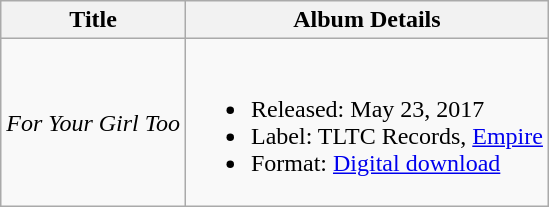<table class="wikitable">
<tr>
<th>Title</th>
<th>Album Details</th>
</tr>
<tr>
<td><em>For Your Girl Too</em></td>
<td><br><ul><li>Released: May 23, 2017</li><li>Label: TLTC Records, <a href='#'>Empire</a></li><li>Format: <a href='#'>Digital download</a></li></ul></td>
</tr>
</table>
